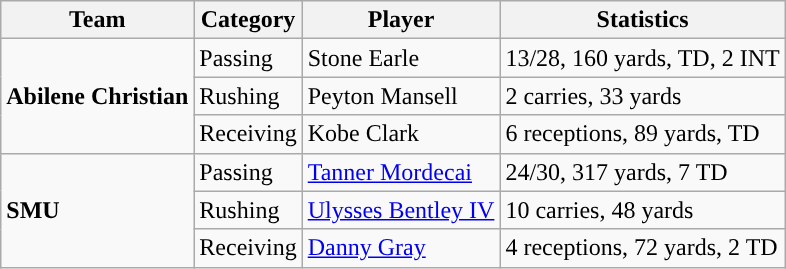<table class="wikitable" style="float: left;">
<tr>
<th>Team</th>
<th>Category</th>
<th>Player</th>
<th>Statistics</th>
</tr>
<tr>
<td rowspan=3><strong>Abilene Christian</strong></td>
<td>Passing</td>
<td>Stone Earle</td>
<td>13/28, 160 yards, TD, 2 INT</td>
</tr>
<tr>
<td>Rushing</td>
<td>Peyton Mansell</td>
<td>2 carries, 33 yards</td>
</tr>
<tr>
<td>Receiving</td>
<td>Kobe Clark</td>
<td>6 receptions, 89 yards, TD</td>
</tr>
<tr>
<td rowspan=3><strong>SMU</strong></td>
<td>Passing</td>
<td><a href='#'>Tanner Mordecai</a></td>
<td>24/30, 317 yards, 7 TD</td>
</tr>
<tr>
<td>Rushing</td>
<td><a href='#'>Ulysses Bentley IV</a></td>
<td>10 carries, 48 yards</td>
</tr>
<tr>
<td>Receiving</td>
<td><a href='#'>Danny Gray</a></td>
<td>4 receptions, 72 yards, 2 TD</td>
</tr>
</table>
